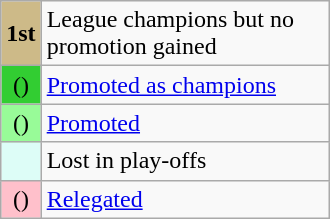<table class="wikitable" style="width:220px">
<tr>
<td bgcolor=#CDBA88 style=text-align:center><strong>1st</strong></td>
<td>League champions but no promotion gained</td>
</tr>
<tr>
<td bgcolor=LimeGreen style=text-align:center>()</td>
<td style=text-align:left><a href='#'>Promoted as champions</a></td>
</tr>
<tr>
<td bgcolor=PaleGreen style=text-align:center>()</td>
<td style=text-align:left><a href='#'>Promoted</a></td>
</tr>
<tr>
<td bgcolor=#DDFDF7 style=text-align:center></td>
<td style=text-align:left>Lost in play-offs</td>
</tr>
<tr>
<td bgcolor=Pink style=text-align:center>()</td>
<td style=text-align:left><a href='#'>Relegated</a></td>
</tr>
</table>
